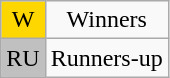<table class="wikitable" style="text-align:center">
<tr>
<td style=background:gold>W</td>
<td>Winners</td>
</tr>
<tr>
<td style=background:silver>RU</td>
<td>Runners-up</td>
</tr>
</table>
